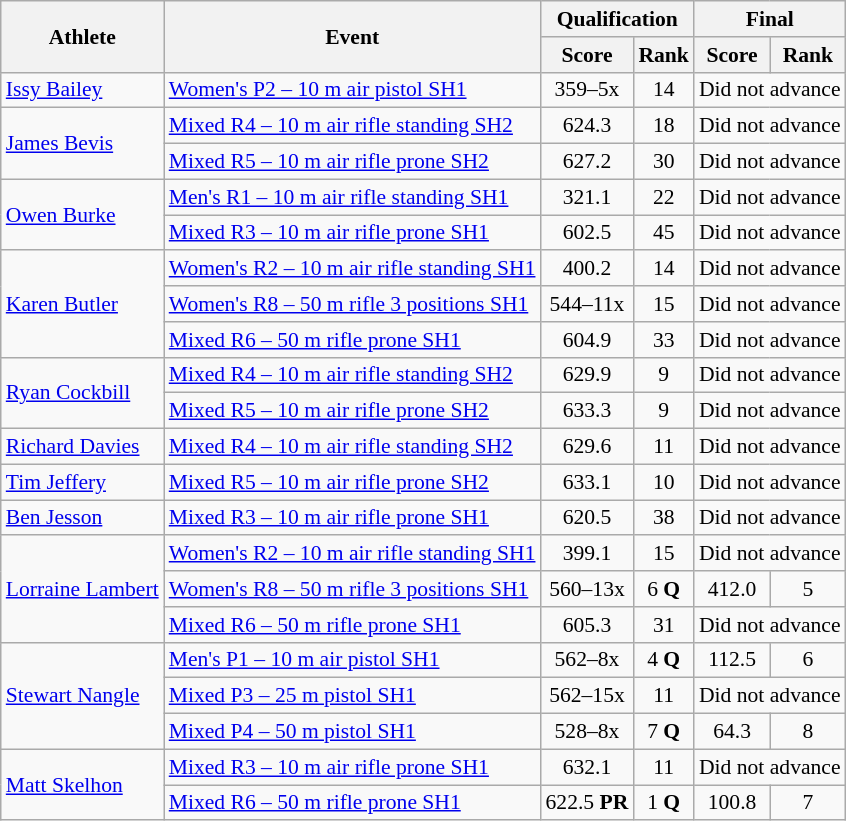<table class=wikitable style="font-size:90%">
<tr>
<th rowspan="2">Athlete</th>
<th rowspan="2">Event</th>
<th colspan="2">Qualification</th>
<th colspan="2">Final</th>
</tr>
<tr>
<th>Score</th>
<th>Rank</th>
<th>Score</th>
<th>Rank</th>
</tr>
<tr align=center>
<td align=left><a href='#'>Issy Bailey</a></td>
<td align=left><a href='#'>Women's P2 – 10 m air pistol SH1</a></td>
<td>359–5x</td>
<td>14</td>
<td colspan="2">Did not advance</td>
</tr>
<tr align=center>
<td style="text-align:left;" rowspan="2"><a href='#'>James Bevis</a></td>
<td align=left><a href='#'>Mixed R4 – 10 m air rifle standing SH2</a></td>
<td>624.3</td>
<td>18</td>
<td colspan="2">Did not advance</td>
</tr>
<tr align=center>
<td align=left><a href='#'>Mixed R5 – 10 m air rifle prone SH2</a></td>
<td>627.2</td>
<td>30</td>
<td colspan="2">Did not advance</td>
</tr>
<tr align=center>
<td style="text-align:left;" rowspan="2"><a href='#'>Owen Burke</a></td>
<td align=left><a href='#'>Men's R1 – 10 m air rifle standing SH1</a></td>
<td>321.1</td>
<td>22</td>
<td colspan="2">Did not advance</td>
</tr>
<tr align=center>
<td align=left><a href='#'>Mixed R3 – 10 m air rifle prone SH1</a></td>
<td>602.5</td>
<td>45</td>
<td colspan="2">Did not advance</td>
</tr>
<tr align=center>
<td style="text-align:left;" rowspan="3"><a href='#'>Karen Butler</a></td>
<td align=left><a href='#'>Women's R2 – 10 m air rifle standing SH1</a></td>
<td>400.2</td>
<td>14</td>
<td colspan="2">Did not advance</td>
</tr>
<tr align=center>
<td align=left><a href='#'>Women's R8 – 50 m rifle 3 positions SH1</a></td>
<td>544–11x</td>
<td>15</td>
<td colspan="2">Did not advance</td>
</tr>
<tr align=center>
<td align=left><a href='#'>Mixed R6 – 50 m rifle prone SH1</a></td>
<td>604.9</td>
<td>33</td>
<td colspan="2">Did not advance</td>
</tr>
<tr align=center>
<td style="text-align:left;" rowspan="2"><a href='#'>Ryan Cockbill</a></td>
<td align=left><a href='#'>Mixed R4 – 10 m air rifle standing SH2</a></td>
<td>629.9</td>
<td>9</td>
<td colspan="2">Did not advance</td>
</tr>
<tr align=center>
<td align=left><a href='#'>Mixed R5 – 10 m air rifle prone SH2</a></td>
<td>633.3</td>
<td>9</td>
<td colspan="2">Did not advance</td>
</tr>
<tr align=center>
<td align=left><a href='#'>Richard Davies</a></td>
<td align=left><a href='#'>Mixed R4 – 10 m air rifle standing SH2</a></td>
<td>629.6</td>
<td>11</td>
<td colspan="2">Did not advance</td>
</tr>
<tr align=center>
<td align=left><a href='#'>Tim Jeffery</a></td>
<td align=left><a href='#'>Mixed R5 – 10 m air rifle prone SH2</a></td>
<td>633.1</td>
<td>10</td>
<td colspan="2">Did not advance</td>
</tr>
<tr align=center>
<td align=left><a href='#'>Ben Jesson</a></td>
<td align=left><a href='#'>Mixed R3 – 10 m air rifle prone SH1</a></td>
<td>620.5</td>
<td>38</td>
<td colspan="2">Did not advance</td>
</tr>
<tr align=center>
<td style="text-align:left;" rowspan="3"><a href='#'>Lorraine Lambert</a></td>
<td align=left><a href='#'>Women's R2 – 10 m air rifle standing SH1</a></td>
<td>399.1</td>
<td>15</td>
<td colspan="2">Did not advance</td>
</tr>
<tr align=center>
<td align=left><a href='#'>Women's R8 – 50 m rifle 3 positions SH1</a></td>
<td>560–13x</td>
<td>6 <strong>Q</strong></td>
<td>412.0</td>
<td>5</td>
</tr>
<tr align=center>
<td align=left><a href='#'>Mixed R6 – 50 m rifle prone SH1</a></td>
<td>605.3</td>
<td>31</td>
<td colspan="2">Did not advance</td>
</tr>
<tr align=center>
<td style="text-align:left;" rowspan="3"><a href='#'>Stewart Nangle</a></td>
<td align=left><a href='#'>Men's P1 – 10 m air pistol SH1</a></td>
<td>562–8x</td>
<td>4 <strong>Q</strong></td>
<td>112.5</td>
<td>6</td>
</tr>
<tr align=center>
<td align=left><a href='#'>Mixed P3 – 25 m pistol SH1</a></td>
<td>562–15x</td>
<td>11</td>
<td colspan="2">Did not advance</td>
</tr>
<tr align=center>
<td align=left><a href='#'>Mixed P4 – 50 m pistol SH1</a></td>
<td>528–8x</td>
<td>7 <strong>Q</strong></td>
<td>64.3</td>
<td>8</td>
</tr>
<tr align=center>
<td style="text-align:left;" rowspan="2"><a href='#'>Matt Skelhon</a></td>
<td align=left><a href='#'>Mixed R3 – 10 m air rifle prone SH1</a></td>
<td>632.1</td>
<td>11</td>
<td colspan="2">Did not advance</td>
</tr>
<tr align=center>
<td align=left><a href='#'>Mixed R6 – 50 m rifle prone SH1</a></td>
<td>622.5 <strong>PR</strong></td>
<td>1 <strong>Q</strong></td>
<td>100.8</td>
<td>7</td>
</tr>
</table>
